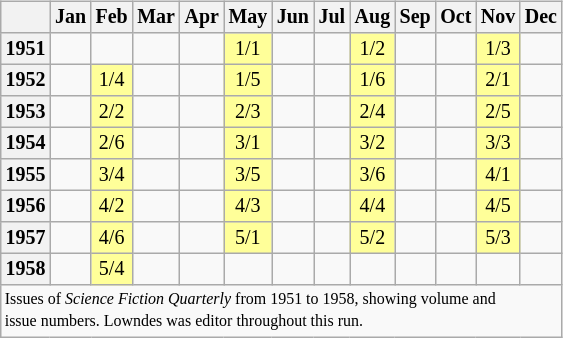<table class="wikitable" style="font-size: 10pt; line-height: 11pt; margin-right: 2em; text-align: center; float: left">
<tr>
<th></th>
<th>Jan</th>
<th>Feb</th>
<th>Mar</th>
<th>Apr</th>
<th>May</th>
<th>Jun</th>
<th>Jul</th>
<th>Aug</th>
<th>Sep</th>
<th>Oct</th>
<th>Nov</th>
<th>Dec</th>
</tr>
<tr>
<th>1951</th>
<td></td>
<td></td>
<td></td>
<td></td>
<td bgcolor=#ffff99>1/1</td>
<td></td>
<td></td>
<td bgcolor=#ffff99>1/2</td>
<td></td>
<td></td>
<td bgcolor=#ffff99>1/3</td>
<td></td>
</tr>
<tr>
<th>1952</th>
<td></td>
<td bgcolor=#ffff99>1/4</td>
<td></td>
<td></td>
<td bgcolor=#ffff99>1/5</td>
<td></td>
<td></td>
<td bgcolor=#ffff99>1/6</td>
<td></td>
<td></td>
<td bgcolor=#ffff99>2/1</td>
<td></td>
</tr>
<tr>
<th>1953</th>
<td></td>
<td bgcolor=#ffff99>2/2</td>
<td></td>
<td></td>
<td bgcolor=#ffff99>2/3</td>
<td></td>
<td></td>
<td bgcolor=#ffff99>2/4</td>
<td></td>
<td></td>
<td bgcolor=#ffff99>2/5</td>
<td></td>
</tr>
<tr>
<th>1954</th>
<td></td>
<td bgcolor=#ffff99>2/6</td>
<td></td>
<td></td>
<td bgcolor=#ffff99>3/1</td>
<td></td>
<td></td>
<td bgcolor=#ffff99>3/2</td>
<td></td>
<td></td>
<td bgcolor=#ffff99>3/3</td>
<td></td>
</tr>
<tr>
<th>1955</th>
<td></td>
<td bgcolor=#ffff99>3/4</td>
<td></td>
<td></td>
<td bgcolor=#ffff99>3/5</td>
<td></td>
<td></td>
<td bgcolor=#ffff99>3/6</td>
<td></td>
<td></td>
<td bgcolor=#ffff99>4/1</td>
<td></td>
</tr>
<tr>
<th>1956</th>
<td></td>
<td bgcolor=#ffff99>4/2</td>
<td></td>
<td></td>
<td bgcolor=#ffff99>4/3</td>
<td></td>
<td></td>
<td bgcolor=#ffff99>4/4</td>
<td></td>
<td></td>
<td bgcolor=#ffff99>4/5</td>
<td></td>
</tr>
<tr>
<th>1957</th>
<td></td>
<td bgcolor=#ffff99>4/6</td>
<td></td>
<td></td>
<td bgcolor=#ffff99>5/1</td>
<td></td>
<td></td>
<td bgcolor=#ffff99>5/2</td>
<td></td>
<td></td>
<td bgcolor=#ffff99>5/3</td>
<td></td>
</tr>
<tr>
<th>1958</th>
<td></td>
<td bgcolor=#ffff99>5/4</td>
<td></td>
<td></td>
<td></td>
<td></td>
<td></td>
<td></td>
<td></td>
<td></td>
<td></td>
<td></td>
</tr>
<tr>
<td colspan="13" style="font-size: 8pt; text-align:left">Issues of <em>Science Fiction Quarterly</em> from 1951 to 1958, showing volume and<br>issue numbers.  Lowndes was editor throughout this run.</td>
</tr>
</table>
